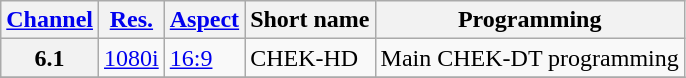<table class="wikitable">
<tr>
<th scope="col"><a href='#'>Channel</a></th>
<th scope="col"><a href='#'>Res.</a></th>
<th scope="col"><a href='#'>Aspect</a></th>
<th scope="col">Short name</th>
<th scope="col">Programming</th>
</tr>
<tr>
<th scope="row">6.1</th>
<td><a href='#'>1080i</a></td>
<td><a href='#'>16:9</a></td>
<td>CHEK-HD</td>
<td>Main CHEK-DT programming</td>
</tr>
<tr>
</tr>
</table>
